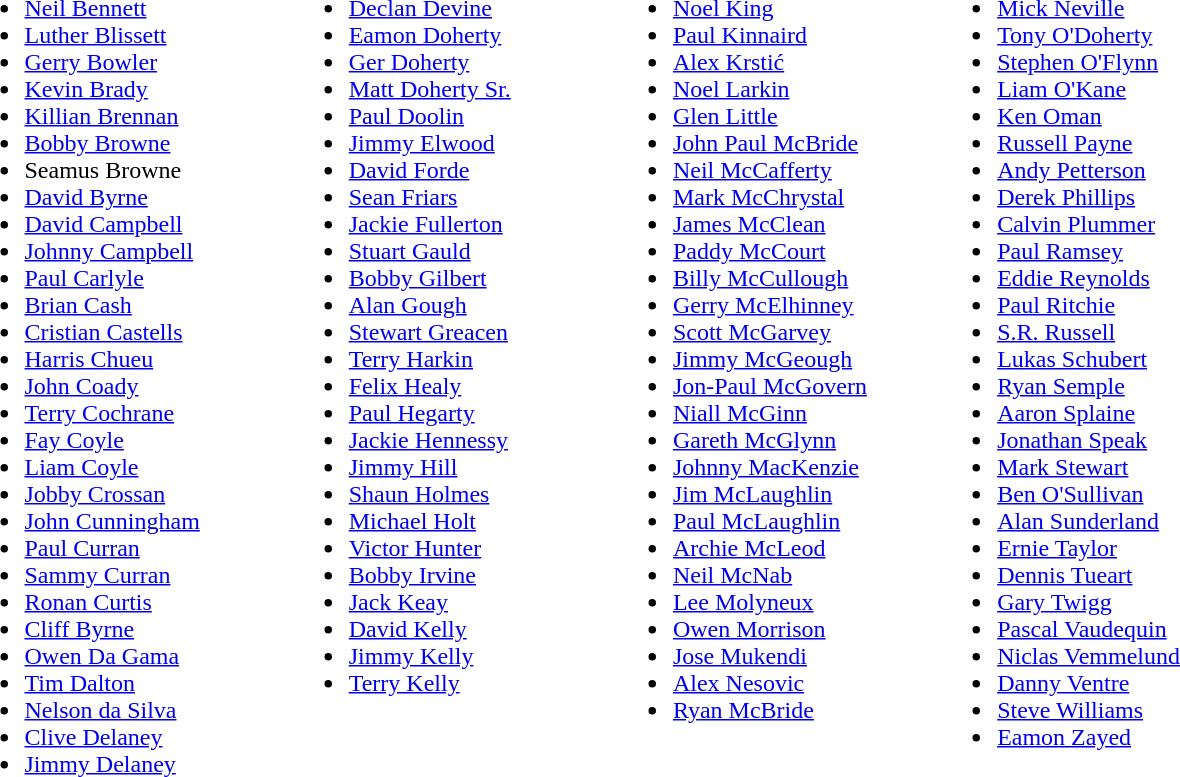<table>
<tr>
<td valign="top" width="20%"><br><ul><li> <a href='#'>Neil Bennett</a></li><li> <a href='#'>Luther Blissett</a></li><li> <a href='#'>Gerry Bowler</a></li><li> <a href='#'>Kevin Brady</a></li><li> <a href='#'>Killian Brennan</a></li><li> <a href='#'>Bobby Browne</a></li><li> Seamus Browne</li><li> <a href='#'>David Byrne</a></li><li> <a href='#'>David Campbell</a></li><li> <a href='#'>Johnny Campbell</a></li><li> <a href='#'>Paul Carlyle</a></li><li> <a href='#'>Brian Cash</a></li><li> <a href='#'>Cristian Castells</a></li><li> <a href='#'>Harris Chueu</a></li><li> <a href='#'>John Coady</a></li><li> <a href='#'>Terry Cochrane</a></li><li> <a href='#'>Fay Coyle</a></li><li> <a href='#'>Liam Coyle</a></li><li> <a href='#'>Jobby Crossan</a></li><li> <a href='#'>John Cunningham</a></li><li> <a href='#'>Paul Curran</a></li><li> <a href='#'>Sammy Curran</a></li><li> <a href='#'>Ronan Curtis</a></li><li> <a href='#'>Cliff Byrne</a></li><li> <a href='#'>Owen Da Gama</a></li><li> <a href='#'>Tim Dalton</a></li><li> <a href='#'>Nelson da Silva</a></li><li> <a href='#'>Clive Delaney</a></li><li> <a href='#'>Jimmy Delaney</a></li></ul></td>
<td valign="top" width="20%"><br><ul><li> <a href='#'>Declan Devine</a></li><li> <a href='#'>Eamon Doherty</a></li><li> <a href='#'>Ger Doherty</a></li><li> <a href='#'>Matt Doherty Sr.</a></li><li> <a href='#'>Paul Doolin</a></li><li> <a href='#'>Jimmy Elwood</a></li><li> <a href='#'>David Forde</a></li><li> <a href='#'>Sean Friars</a></li><li> <a href='#'>Jackie Fullerton</a></li><li> <a href='#'>Stuart Gauld</a></li><li> <a href='#'>Bobby Gilbert</a></li><li> <a href='#'>Alan Gough</a></li><li> <a href='#'>Stewart Greacen</a></li><li> <a href='#'>Terry Harkin</a></li><li> <a href='#'>Felix Healy</a></li><li> <a href='#'>Paul Hegarty</a></li><li> <a href='#'>Jackie Hennessy</a></li><li> <a href='#'>Jimmy Hill</a></li><li> <a href='#'>Shaun Holmes</a></li><li> <a href='#'>Michael Holt</a></li><li> <a href='#'>Victor Hunter</a></li><li> <a href='#'>Bobby Irvine</a></li><li> <a href='#'>Jack Keay</a></li><li> <a href='#'>David Kelly</a></li><li> <a href='#'>Jimmy Kelly</a></li><li> <a href='#'>Terry Kelly</a></li></ul></td>
<td valign="top" width="20%"><br><ul><li> <a href='#'>Noel King</a></li><li> <a href='#'>Paul Kinnaird</a></li><li> <a href='#'>Alex Krstić</a></li><li> <a href='#'>Noel Larkin</a></li><li> <a href='#'>Glen Little</a></li><li> <a href='#'>John Paul McBride</a></li><li> <a href='#'>Neil McCafferty</a></li><li> <a href='#'>Mark McChrystal</a></li><li> <a href='#'>James McClean</a></li><li> <a href='#'>Paddy McCourt</a></li><li> <a href='#'>Billy McCullough</a></li><li> <a href='#'>Gerry McElhinney</a></li><li> <a href='#'>Scott McGarvey</a></li><li> <a href='#'>Jimmy McGeough</a></li><li> <a href='#'>Jon-Paul McGovern</a></li><li> <a href='#'>Niall McGinn</a></li><li> <a href='#'>Gareth McGlynn</a></li><li> <a href='#'>Johnny MacKenzie</a></li><li> <a href='#'>Jim McLaughlin</a></li><li> <a href='#'>Paul McLaughlin</a></li><li> <a href='#'>Archie McLeod</a></li><li> <a href='#'>Neil McNab</a></li><li> <a href='#'>Lee Molyneux</a></li><li> <a href='#'>Owen Morrison</a></li><li> <a href='#'>Jose Mukendi</a></li><li> <a href='#'>Alex Nesovic</a></li><li> <a href='#'>Ryan McBride</a></li></ul></td>
<td valign="top" width="20%"><br><ul><li> <a href='#'>Mick Neville</a></li><li> <a href='#'>Tony O'Doherty</a></li><li> <a href='#'>Stephen O'Flynn</a></li><li> <a href='#'>Liam O'Kane</a></li><li> <a href='#'>Ken Oman</a></li><li> <a href='#'>Russell Payne</a></li><li> <a href='#'>Andy Petterson</a></li><li> <a href='#'>Derek Phillips</a></li><li> <a href='#'>Calvin Plummer</a></li><li> <a href='#'>Paul Ramsey</a></li><li> <a href='#'>Eddie Reynolds</a></li><li> <a href='#'>Paul Ritchie</a></li><li> <a href='#'>S.R. Russell</a></li><li> <a href='#'>Lukas Schubert</a></li><li> <a href='#'>Ryan Semple</a></li><li> <a href='#'>Aaron Splaine</a></li><li> <a href='#'>Jonathan Speak</a></li><li> <a href='#'>Mark Stewart</a></li><li> <a href='#'>Ben O'Sullivan</a></li><li> <a href='#'>Alan Sunderland</a></li><li> <a href='#'>Ernie Taylor</a></li><li> <a href='#'>Dennis Tueart</a></li><li> <a href='#'>Gary Twigg</a></li><li> <a href='#'>Pascal Vaudequin</a></li><li> <a href='#'>Niclas Vemmelund</a></li><li> <a href='#'>Danny Ventre</a></li><li> <a href='#'>Steve Williams</a></li><li> <a href='#'>Eamon Zayed</a></li></ul></td>
</tr>
</table>
